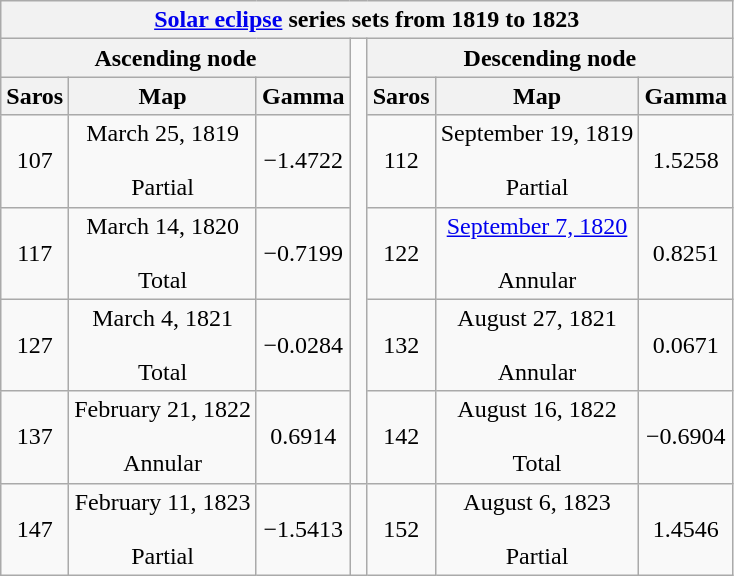<table class="wikitable mw-collapsible mw-collapsed">
<tr>
<th class="nowrap" colspan="7"><a href='#'>Solar eclipse</a> series sets from 1819 to 1823</th>
</tr>
<tr>
<th scope="col" colspan="3">Ascending node</th>
<td rowspan="6"> </td>
<th scope="col" colspan="3">Descending node</th>
</tr>
<tr style="text-align: center;">
<th scope="col">Saros</th>
<th scope="col">Map</th>
<th scope="col">Gamma</th>
<th scope="col">Saros</th>
<th scope="col">Map</th>
<th scope="col">Gamma</th>
</tr>
<tr style="text-align: center;">
<td>107</td>
<td>March 25, 1819<br><br>Partial</td>
<td>−1.4722</td>
<td>112</td>
<td>September 19, 1819<br><br>Partial</td>
<td>1.5258</td>
</tr>
<tr style="text-align: center;">
<td>117</td>
<td>March 14, 1820<br><br>Total</td>
<td>−0.7199</td>
<td>122</td>
<td><a href='#'>September 7, 1820</a><br><br>Annular</td>
<td>0.8251</td>
</tr>
<tr style="text-align: center;">
<td>127</td>
<td>March 4, 1821<br><br>Total</td>
<td>−0.0284</td>
<td>132</td>
<td>August 27, 1821<br><br>Annular</td>
<td>0.0671</td>
</tr>
<tr style="text-align: center;">
<td>137</td>
<td>February 21, 1822<br><br>Annular</td>
<td>0.6914</td>
<td>142</td>
<td>August 16, 1822<br><br>Total</td>
<td>−0.6904</td>
</tr>
<tr style="text-align: center;">
<td>147</td>
<td>February 11, 1823<br><br>Partial</td>
<td>−1.5413</td>
<td></td>
<td>152</td>
<td>August 6, 1823<br><br>Partial</td>
<td>1.4546</td>
</tr>
</table>
